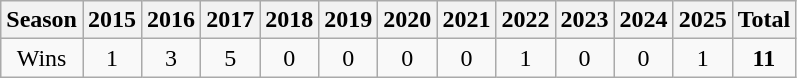<table class="wikitable">
<tr>
<th>Season</th>
<th>2015</th>
<th>2016</th>
<th>2017</th>
<th>2018</th>
<th>2019</th>
<th>2020</th>
<th>2021</th>
<th>2022</th>
<th>2023</th>
<th>2024</th>
<th>2025</th>
<th>Total</th>
</tr>
<tr align=center>
<td>Wins</td>
<td>1</td>
<td>3</td>
<td>5</td>
<td>0</td>
<td>0</td>
<td>0</td>
<td>0</td>
<td>1</td>
<td>0</td>
<td>0</td>
<td>1</td>
<td><strong>11</strong></td>
</tr>
</table>
